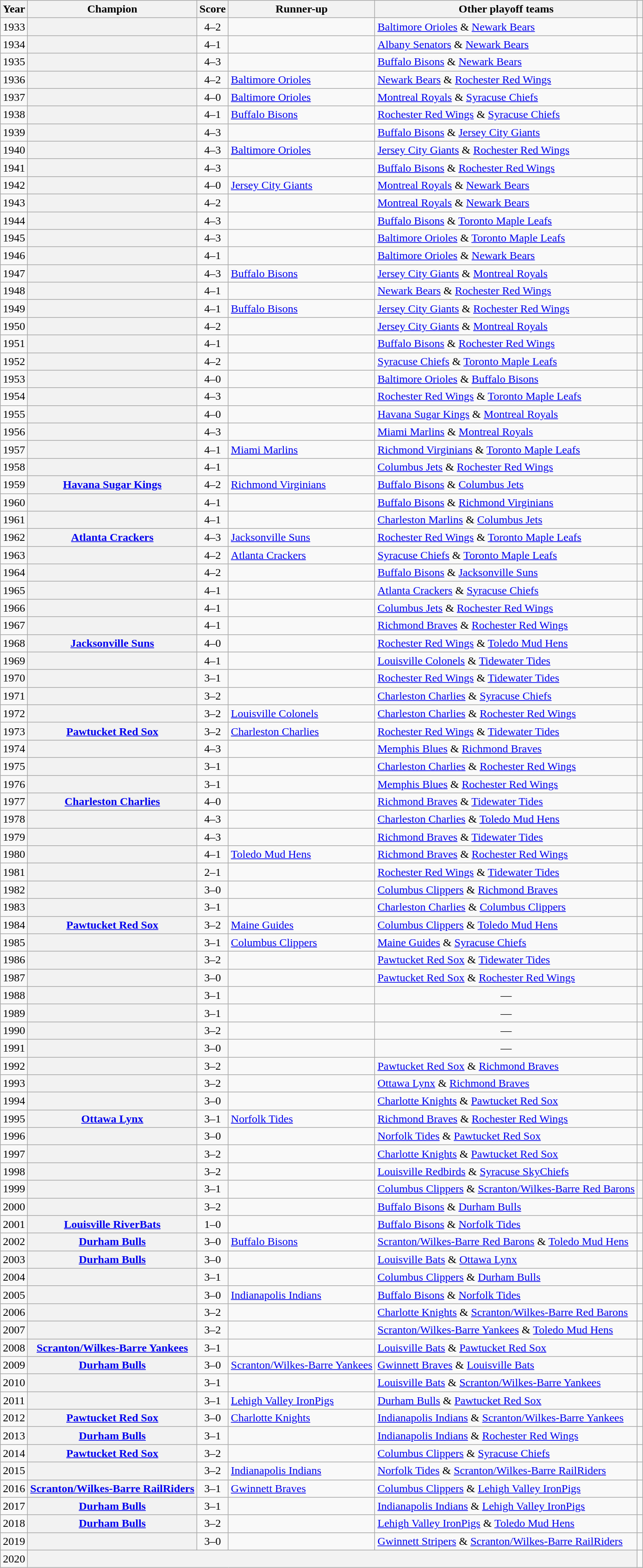<table class="wikitable sortable plainrowheaders" style="text-align:left">
<tr>
<th scope="col">Year</th>
<th scope="col">Champion</th>
<th scope="col" class="unsortable">Score</th>
<th scope="col">Runner-up</th>
<th scope="col" class="unsortable">Other playoff teams</th>
<th scope="col" class="unsortable"></th>
</tr>
<tr>
<td style="text-align:center">1933</td>
<th scope="row"></th>
<td style="text-align:center">4–2</td>
<td></td>
<td><a href='#'>Baltimore Orioles</a> & <a href='#'>Newark Bears</a></td>
<td style="text-align:center"></td>
</tr>
<tr>
<td style="text-align:center">1934</td>
<th scope="row"></th>
<td style="text-align:center">4–1</td>
<td></td>
<td><a href='#'>Albany Senators</a> & <a href='#'>Newark Bears</a></td>
<td style="text-align:center"></td>
</tr>
<tr>
<td style="text-align:center">1935</td>
<th scope="row"></th>
<td style="text-align:center">4–3</td>
<td></td>
<td><a href='#'>Buffalo Bisons</a> & <a href='#'>Newark Bears</a></td>
<td style="text-align:center"></td>
</tr>
<tr>
<td style="text-align:center">1936</td>
<th scope="row"></th>
<td style="text-align:center">4–2</td>
<td><a href='#'>Baltimore Orioles</a></td>
<td><a href='#'>Newark Bears</a> & <a href='#'>Rochester Red Wings</a></td>
<td style="text-align:center"></td>
</tr>
<tr>
<td style="text-align:center">1937</td>
<th scope="row"></th>
<td style="text-align:center">4–0</td>
<td><a href='#'>Baltimore Orioles</a></td>
<td><a href='#'>Montreal Royals</a> & <a href='#'>Syracuse Chiefs</a></td>
<td style="text-align:center"></td>
</tr>
<tr>
<td style="text-align:center">1938</td>
<th scope="row"></th>
<td style="text-align:center">4–1</td>
<td><a href='#'>Buffalo Bisons</a></td>
<td><a href='#'>Rochester Red Wings</a> & <a href='#'>Syracuse Chiefs</a></td>
<td style="text-align:center"></td>
</tr>
<tr>
<td style="text-align:center">1939</td>
<th scope="row"></th>
<td style="text-align:center">4–3</td>
<td></td>
<td><a href='#'>Buffalo Bisons</a> & <a href='#'>Jersey City Giants</a></td>
<td style="text-align:center"></td>
</tr>
<tr>
<td style="text-align:center">1940</td>
<th scope="row"></th>
<td style="text-align:center">4–3</td>
<td><a href='#'>Baltimore Orioles</a></td>
<td><a href='#'>Jersey City Giants</a> & <a href='#'>Rochester Red Wings</a></td>
<td style="text-align:center"></td>
</tr>
<tr>
<td style="text-align:center">1941</td>
<th scope="row"></th>
<td style="text-align:center">4–3</td>
<td></td>
<td><a href='#'>Buffalo Bisons</a> & <a href='#'>Rochester Red Wings</a></td>
<td style="text-align:center"></td>
</tr>
<tr>
<td style="text-align:center">1942</td>
<th scope="row"></th>
<td style="text-align:center">4–0</td>
<td><a href='#'>Jersey City Giants</a></td>
<td><a href='#'>Montreal Royals</a> & <a href='#'>Newark Bears</a></td>
<td style="text-align:center"></td>
</tr>
<tr>
<td style="text-align:center">1943</td>
<th scope="row"></th>
<td style="text-align:center">4–2</td>
<td></td>
<td><a href='#'>Montreal Royals</a> & <a href='#'>Newark Bears</a></td>
<td style="text-align:center"></td>
</tr>
<tr>
<td style="text-align:center">1944</td>
<th scope="row"></th>
<td style="text-align:center">4–3</td>
<td></td>
<td><a href='#'>Buffalo Bisons</a> & <a href='#'>Toronto Maple Leafs</a></td>
<td style="text-align:center"></td>
</tr>
<tr>
<td style="text-align:center">1945</td>
<th scope="row"></th>
<td style="text-align:center">4–3</td>
<td></td>
<td><a href='#'>Baltimore Orioles</a> & <a href='#'>Toronto Maple Leafs</a></td>
<td style="text-align:center"></td>
</tr>
<tr>
<td style="text-align:center">1946</td>
<th scope="row"></th>
<td style="text-align:center">4–1</td>
<td></td>
<td><a href='#'>Baltimore Orioles</a> & <a href='#'>Newark Bears</a></td>
<td style="text-align:center"></td>
</tr>
<tr>
<td style="text-align:center">1947</td>
<th scope="row"></th>
<td style="text-align:center">4–3</td>
<td><a href='#'>Buffalo Bisons</a></td>
<td><a href='#'>Jersey City Giants</a> & <a href='#'>Montreal Royals</a></td>
<td style="text-align:center"></td>
</tr>
<tr>
<td style="text-align:center">1948</td>
<th scope="row"></th>
<td style="text-align:center">4–1</td>
<td></td>
<td><a href='#'>Newark Bears</a> & <a href='#'>Rochester Red Wings</a></td>
<td style="text-align:center"></td>
</tr>
<tr>
<td style="text-align:center">1949</td>
<th scope="row"></th>
<td style="text-align:center">4–1</td>
<td><a href='#'>Buffalo Bisons</a></td>
<td><a href='#'>Jersey City Giants</a> & <a href='#'>Rochester Red Wings</a></td>
<td style="text-align:center"></td>
</tr>
<tr>
<td style="text-align:center">1950</td>
<th scope="row"></th>
<td style="text-align:center">4–2</td>
<td></td>
<td><a href='#'>Jersey City Giants</a> & <a href='#'>Montreal Royals</a></td>
<td style="text-align:center"></td>
</tr>
<tr>
<td style="text-align:center">1951</td>
<th scope="row"></th>
<td style="text-align:center">4–1</td>
<td></td>
<td><a href='#'>Buffalo Bisons</a> & <a href='#'>Rochester Red Wings</a></td>
<td style="text-align:center"></td>
</tr>
<tr>
<td style="text-align:center">1952</td>
<th scope="row"></th>
<td style="text-align:center">4–2</td>
<td></td>
<td><a href='#'>Syracuse Chiefs</a> & <a href='#'>Toronto Maple Leafs</a></td>
<td style="text-align:center"></td>
</tr>
<tr>
<td style="text-align:center">1953</td>
<th scope="row"></th>
<td style="text-align:center">4–0</td>
<td></td>
<td><a href='#'>Baltimore Orioles</a> & <a href='#'>Buffalo Bisons</a></td>
<td style="text-align:center"></td>
</tr>
<tr>
<td style="text-align:center">1954</td>
<th scope="row"></th>
<td style="text-align:center">4–3</td>
<td></td>
<td><a href='#'>Rochester Red Wings</a> & <a href='#'>Toronto Maple Leafs</a></td>
<td style="text-align:center"></td>
</tr>
<tr>
<td style="text-align:center">1955</td>
<th scope="row"></th>
<td style="text-align:center">4–0</td>
<td></td>
<td><a href='#'>Havana Sugar Kings</a> & <a href='#'>Montreal Royals</a></td>
<td style="text-align:center"></td>
</tr>
<tr>
<td style="text-align:center">1956</td>
<th scope="row"></th>
<td style="text-align:center">4–3</td>
<td></td>
<td><a href='#'>Miami Marlins</a> & <a href='#'>Montreal Royals</a></td>
<td style="text-align:center"></td>
</tr>
<tr>
<td style="text-align:center">1957</td>
<th scope="row"></th>
<td style="text-align:center">4–1</td>
<td><a href='#'>Miami Marlins</a></td>
<td><a href='#'>Richmond Virginians</a> & <a href='#'>Toronto Maple Leafs</a></td>
<td style="text-align:center"></td>
</tr>
<tr>
<td style="text-align:center">1958</td>
<th scope="row"></th>
<td style="text-align:center">4–1</td>
<td></td>
<td><a href='#'>Columbus Jets</a> & <a href='#'>Rochester Red Wings</a></td>
<td style="text-align:center"></td>
</tr>
<tr>
<td style="text-align:center">1959</td>
<th scope="row"><a href='#'>Havana Sugar Kings</a></th>
<td style="text-align:center">4–2</td>
<td><a href='#'>Richmond Virginians</a></td>
<td><a href='#'>Buffalo Bisons</a> & <a href='#'>Columbus Jets</a></td>
<td style="text-align:center"></td>
</tr>
<tr>
<td style="text-align:center">1960</td>
<th scope="row"></th>
<td style="text-align:center">4–1</td>
<td></td>
<td><a href='#'>Buffalo Bisons</a> & <a href='#'>Richmond Virginians</a></td>
<td style="text-align:center"></td>
</tr>
<tr>
<td style="text-align:center">1961</td>
<th scope="row"></th>
<td style="text-align:center">4–1</td>
<td></td>
<td><a href='#'>Charleston Marlins</a> & <a href='#'>Columbus Jets</a></td>
<td style="text-align:center"></td>
</tr>
<tr>
<td style="text-align:center">1962</td>
<th scope="row"><a href='#'>Atlanta Crackers</a></th>
<td style="text-align:center">4–3</td>
<td><a href='#'>Jacksonville Suns</a></td>
<td><a href='#'>Rochester Red Wings</a> & <a href='#'>Toronto Maple Leafs</a></td>
<td style="text-align:center"></td>
</tr>
<tr>
<td style="text-align:center">1963</td>
<th scope="row"></th>
<td style="text-align:center">4–2</td>
<td><a href='#'>Atlanta Crackers</a></td>
<td><a href='#'>Syracuse Chiefs</a> & <a href='#'>Toronto Maple Leafs</a></td>
<td style="text-align:center"></td>
</tr>
<tr>
<td style="text-align:center">1964</td>
<th scope="row"></th>
<td style="text-align:center">4–2</td>
<td></td>
<td><a href='#'>Buffalo Bisons</a> & <a href='#'>Jacksonville Suns</a></td>
<td style="text-align:center"></td>
</tr>
<tr>
<td style="text-align:center">1965</td>
<th scope="row"></th>
<td style="text-align:center">4–1</td>
<td></td>
<td><a href='#'>Atlanta Crackers</a> & <a href='#'>Syracuse Chiefs</a></td>
<td style="text-align:center"></td>
</tr>
<tr>
<td style="text-align:center">1966</td>
<th scope="row"></th>
<td style="text-align:center">4–1</td>
<td></td>
<td><a href='#'>Columbus Jets</a> & <a href='#'>Rochester Red Wings</a></td>
<td style="text-align:center"></td>
</tr>
<tr>
<td style="text-align:center">1967</td>
<th scope="row"></th>
<td style="text-align:center">4–1</td>
<td></td>
<td><a href='#'>Richmond Braves</a> & <a href='#'>Rochester Red Wings</a></td>
<td style="text-align:center"></td>
</tr>
<tr>
<td style="text-align:center">1968</td>
<th scope="row"><a href='#'>Jacksonville Suns</a></th>
<td style="text-align:center">4–0</td>
<td></td>
<td><a href='#'>Rochester Red Wings</a> & <a href='#'>Toledo Mud Hens</a></td>
<td style="text-align:center"></td>
</tr>
<tr>
<td style="text-align:center">1969</td>
<th scope="row"></th>
<td style="text-align:center">4–1</td>
<td></td>
<td><a href='#'>Louisville Colonels</a> & <a href='#'>Tidewater Tides</a></td>
<td style="text-align:center"></td>
</tr>
<tr>
<td style="text-align:center">1970</td>
<th scope="row"></th>
<td style="text-align:center">3–1</td>
<td></td>
<td><a href='#'>Rochester Red Wings</a> & <a href='#'>Tidewater Tides</a></td>
<td style="text-align:center"></td>
</tr>
<tr>
<td style="text-align:center">1971</td>
<th scope="row"></th>
<td style="text-align:center">3–2</td>
<td></td>
<td><a href='#'>Charleston Charlies</a> & <a href='#'>Syracuse Chiefs</a></td>
<td style="text-align:center"></td>
</tr>
<tr>
<td style="text-align:center">1972</td>
<th scope="row"></th>
<td style="text-align:center">3–2</td>
<td><a href='#'>Louisville Colonels</a></td>
<td><a href='#'>Charleston Charlies</a> & <a href='#'>Rochester Red Wings</a></td>
<td style="text-align:center"></td>
</tr>
<tr>
<td style="text-align:center">1973</td>
<th scope="row"><a href='#'>Pawtucket Red Sox</a></th>
<td style="text-align:center">3–2</td>
<td><a href='#'>Charleston Charlies</a></td>
<td><a href='#'>Rochester Red Wings</a> & <a href='#'>Tidewater Tides</a></td>
<td style="text-align:center"></td>
</tr>
<tr>
<td style="text-align:center">1974</td>
<th scope="row"></th>
<td style="text-align:center">4–3</td>
<td></td>
<td><a href='#'>Memphis Blues</a> & <a href='#'>Richmond Braves</a></td>
<td style="text-align:center"></td>
</tr>
<tr>
<td style="text-align:center">1975</td>
<th scope="row"></th>
<td style="text-align:center">3–1</td>
<td></td>
<td><a href='#'>Charleston Charlies</a> & <a href='#'>Rochester Red Wings</a></td>
<td style="text-align:center"></td>
</tr>
<tr>
<td style="text-align:center">1976</td>
<th scope="row"></th>
<td style="text-align:center">3–1</td>
<td></td>
<td><a href='#'>Memphis Blues</a> & <a href='#'>Rochester Red Wings</a></td>
<td style="text-align:center"></td>
</tr>
<tr>
<td style="text-align:center">1977</td>
<th scope="row"><a href='#'>Charleston Charlies</a></th>
<td style="text-align:center">4–0</td>
<td></td>
<td><a href='#'>Richmond Braves</a> & <a href='#'>Tidewater Tides</a></td>
<td style="text-align:center"></td>
</tr>
<tr>
<td style="text-align:center">1978</td>
<th scope="row"></th>
<td style="text-align:center">4–3</td>
<td></td>
<td><a href='#'>Charleston Charlies</a> & <a href='#'>Toledo Mud Hens</a></td>
<td style="text-align:center"></td>
</tr>
<tr>
<td style="text-align:center">1979</td>
<th scope="row"></th>
<td style="text-align:center">4–3</td>
<td></td>
<td><a href='#'>Richmond Braves</a> & <a href='#'>Tidewater Tides</a></td>
<td style="text-align:center"></td>
</tr>
<tr>
<td style="text-align:center">1980</td>
<th scope="row"></th>
<td style="text-align:center">4–1</td>
<td><a href='#'>Toledo Mud Hens</a></td>
<td><a href='#'>Richmond Braves</a> & <a href='#'>Rochester Red Wings</a></td>
<td style="text-align:center"></td>
</tr>
<tr>
<td style="text-align:center">1981</td>
<th scope="row"></th>
<td style="text-align:center">2–1</td>
<td></td>
<td><a href='#'>Rochester Red Wings</a> & <a href='#'>Tidewater Tides</a></td>
<td style="text-align:center"></td>
</tr>
<tr>
<td style="text-align:center">1982</td>
<th scope="row"></th>
<td style="text-align:center">3–0</td>
<td></td>
<td><a href='#'>Columbus Clippers</a> & <a href='#'>Richmond Braves</a></td>
<td style="text-align:center"></td>
</tr>
<tr>
<td style="text-align:center">1983</td>
<th scope="row"></th>
<td style="text-align:center">3–1</td>
<td></td>
<td><a href='#'>Charleston Charlies</a> & <a href='#'>Columbus Clippers</a></td>
<td style="text-align:center"></td>
</tr>
<tr>
<td style="text-align:center">1984</td>
<th scope="row"><a href='#'>Pawtucket Red Sox</a></th>
<td style="text-align:center">3–2</td>
<td><a href='#'>Maine Guides</a></td>
<td><a href='#'>Columbus Clippers</a> & <a href='#'>Toledo Mud Hens</a></td>
<td style="text-align:center"></td>
</tr>
<tr>
<td style="text-align:center">1985</td>
<th scope="row"></th>
<td style="text-align:center">3–1</td>
<td><a href='#'>Columbus Clippers</a></td>
<td><a href='#'>Maine Guides</a> & <a href='#'>Syracuse Chiefs</a></td>
<td style="text-align:center"></td>
</tr>
<tr>
<td style="text-align:center">1986</td>
<th scope="row"></th>
<td style="text-align:center">3–2</td>
<td></td>
<td><a href='#'>Pawtucket Red Sox</a> & <a href='#'>Tidewater Tides</a></td>
<td style="text-align:center"></td>
</tr>
<tr>
<td style="text-align:center">1987</td>
<th scope="row"></th>
<td style="text-align:center">3–0</td>
<td></td>
<td><a href='#'>Pawtucket Red Sox</a> & <a href='#'>Rochester Red Wings</a></td>
<td style="text-align:center"></td>
</tr>
<tr>
<td style="text-align:center">1988</td>
<th scope="row"></th>
<td style="text-align:center">3–1</td>
<td></td>
<td style="text-align:center">—</td>
<td style="text-align:center"></td>
</tr>
<tr>
<td style="text-align:center">1989</td>
<th scope="row"></th>
<td style="text-align:center">3–1</td>
<td></td>
<td style="text-align:center">—</td>
<td style="text-align:center"></td>
</tr>
<tr>
<td style="text-align:center">1990</td>
<th scope="row"></th>
<td style="text-align:center">3–2</td>
<td></td>
<td style="text-align:center">—</td>
<td style="text-align:center"></td>
</tr>
<tr>
<td style="text-align:center">1991</td>
<th scope="row"></th>
<td style="text-align:center">3–0</td>
<td></td>
<td style="text-align:center">—</td>
<td style="text-align:center"></td>
</tr>
<tr>
<td style="text-align:center">1992</td>
<th scope="row"></th>
<td style="text-align:center">3–2</td>
<td></td>
<td><a href='#'>Pawtucket Red Sox</a> & <a href='#'>Richmond Braves</a></td>
<td style="text-align:center"></td>
</tr>
<tr>
<td style="text-align:center">1993</td>
<th scope="row"></th>
<td style="text-align:center">3–2</td>
<td></td>
<td><a href='#'>Ottawa Lynx</a> & <a href='#'>Richmond Braves</a></td>
<td style="text-align:center"></td>
</tr>
<tr>
<td style="text-align:center">1994</td>
<th scope="row"></th>
<td style="text-align:center">3–0</td>
<td></td>
<td><a href='#'>Charlotte Knights</a> & <a href='#'>Pawtucket Red Sox</a></td>
<td style="text-align:center"></td>
</tr>
<tr>
<td style="text-align:center">1995</td>
<th scope="row"><a href='#'>Ottawa Lynx</a></th>
<td style="text-align:center">3–1</td>
<td><a href='#'>Norfolk Tides</a></td>
<td><a href='#'>Richmond Braves</a> & <a href='#'>Rochester Red Wings</a></td>
<td style="text-align:center"></td>
</tr>
<tr>
<td style="text-align:center">1996</td>
<th scope="row"></th>
<td style="text-align:center">3–0</td>
<td></td>
<td><a href='#'>Norfolk Tides</a> & <a href='#'>Pawtucket Red Sox</a></td>
<td style="text-align:center"></td>
</tr>
<tr>
<td style="text-align:center">1997</td>
<th scope="row"></th>
<td style="text-align:center">3–2</td>
<td></td>
<td><a href='#'>Charlotte Knights</a> & <a href='#'>Pawtucket Red Sox</a></td>
<td style="text-align:center"></td>
</tr>
<tr>
<td style="text-align:center">1998</td>
<th scope="row"></th>
<td style="text-align:center">3–2</td>
<td></td>
<td><a href='#'>Louisville Redbirds</a> & <a href='#'>Syracuse SkyChiefs</a></td>
<td style="text-align:center"></td>
</tr>
<tr>
<td style="text-align:center">1999</td>
<th scope="row"></th>
<td style="text-align:center">3–1</td>
<td></td>
<td><a href='#'>Columbus Clippers</a> & <a href='#'>Scranton/Wilkes-Barre Red Barons</a></td>
<td style="text-align:center"></td>
</tr>
<tr>
<td style="text-align:center">2000</td>
<th scope="row"></th>
<td style="text-align:center">3–2</td>
<td></td>
<td><a href='#'>Buffalo Bisons</a> & <a href='#'>Durham Bulls</a></td>
<td style="text-align:center"></td>
</tr>
<tr>
<td style="text-align:center">2001</td>
<th scope="row"><a href='#'>Louisville RiverBats</a></th>
<td style="text-align:center">1–0</td>
<td></td>
<td><a href='#'>Buffalo Bisons</a> & <a href='#'>Norfolk Tides</a></td>
<td style="text-align:center"></td>
</tr>
<tr>
<td style="text-align:center">2002</td>
<th scope="row"><a href='#'>Durham Bulls</a></th>
<td style="text-align:center">3–0</td>
<td><a href='#'>Buffalo Bisons</a></td>
<td><a href='#'>Scranton/Wilkes-Barre Red Barons</a> & <a href='#'>Toledo Mud Hens</a></td>
<td style="text-align:center"></td>
</tr>
<tr>
<td style="text-align:center">2003</td>
<th scope="row"><a href='#'>Durham Bulls</a></th>
<td style="text-align:center">3–0</td>
<td></td>
<td><a href='#'>Louisville Bats</a> & <a href='#'>Ottawa Lynx</a></td>
<td style="text-align:center"></td>
</tr>
<tr>
<td style="text-align:center">2004</td>
<th scope="row"></th>
<td style="text-align:center">3–1</td>
<td></td>
<td><a href='#'>Columbus Clippers</a> & <a href='#'>Durham Bulls</a></td>
<td style="text-align:center"></td>
</tr>
<tr>
<td style="text-align:center">2005</td>
<th scope="row"></th>
<td style="text-align:center">3–0</td>
<td><a href='#'>Indianapolis Indians</a></td>
<td><a href='#'>Buffalo Bisons</a> & <a href='#'>Norfolk Tides</a></td>
<td style="text-align:center"></td>
</tr>
<tr>
<td style="text-align:center">2006</td>
<th scope="row"></th>
<td style="text-align:center">3–2</td>
<td></td>
<td><a href='#'>Charlotte Knights</a> & <a href='#'>Scranton/Wilkes-Barre Red Barons</a></td>
<td style="text-align:center"></td>
</tr>
<tr>
<td style="text-align:center">2007</td>
<th scope="row"></th>
<td style="text-align:center">3–2</td>
<td></td>
<td><a href='#'>Scranton/Wilkes-Barre Yankees</a> & <a href='#'>Toledo Mud Hens</a></td>
<td style="text-align:center"></td>
</tr>
<tr>
<td style="text-align:center">2008</td>
<th scope="row"><a href='#'>Scranton/Wilkes-Barre Yankees</a></th>
<td style="text-align:center">3–1</td>
<td></td>
<td><a href='#'>Louisville Bats</a> & <a href='#'>Pawtucket Red Sox</a></td>
<td style="text-align:center"></td>
</tr>
<tr>
<td style="text-align:center">2009</td>
<th scope="row"><a href='#'>Durham Bulls</a></th>
<td style="text-align:center">3–0</td>
<td><a href='#'>Scranton/Wilkes-Barre Yankees</a></td>
<td><a href='#'>Gwinnett Braves</a> & <a href='#'>Louisville Bats</a></td>
<td style="text-align:center"></td>
</tr>
<tr>
<td style="text-align:center">2010</td>
<th scope="row"></th>
<td style="text-align:center">3–1</td>
<td></td>
<td><a href='#'>Louisville Bats</a> & <a href='#'>Scranton/Wilkes-Barre Yankees</a></td>
<td style="text-align:center"></td>
</tr>
<tr>
<td style="text-align:center">2011</td>
<th scope="row"></th>
<td style="text-align:center">3–1</td>
<td><a href='#'>Lehigh Valley IronPigs</a></td>
<td><a href='#'>Durham Bulls</a> & <a href='#'>Pawtucket Red Sox</a></td>
<td style="text-align:center"></td>
</tr>
<tr>
<td style="text-align:center">2012</td>
<th scope="row"><a href='#'>Pawtucket Red Sox</a></th>
<td style="text-align:center">3–0</td>
<td><a href='#'>Charlotte Knights</a></td>
<td><a href='#'>Indianapolis Indians</a> & <a href='#'>Scranton/Wilkes-Barre Yankees</a></td>
<td style="text-align:center"></td>
</tr>
<tr>
<td style="text-align:center">2013</td>
<th scope="row"><a href='#'>Durham Bulls</a></th>
<td style="text-align:center">3–1</td>
<td></td>
<td><a href='#'>Indianapolis Indians</a> & <a href='#'>Rochester Red Wings</a></td>
<td style="text-align:center"></td>
</tr>
<tr>
<td style="text-align:center">2014</td>
<th scope="row"><a href='#'>Pawtucket Red Sox</a></th>
<td style="text-align:center">3–2</td>
<td></td>
<td><a href='#'>Columbus Clippers</a> & <a href='#'>Syracuse Chiefs</a></td>
<td style="text-align:center"></td>
</tr>
<tr>
<td style="text-align:center">2015</td>
<th scope="row"></th>
<td style="text-align:center">3–2</td>
<td><a href='#'>Indianapolis Indians</a></td>
<td><a href='#'>Norfolk Tides</a> & <a href='#'>Scranton/Wilkes-Barre RailRiders</a></td>
<td style="text-align:center"></td>
</tr>
<tr>
<td style="text-align:center">2016</td>
<th scope="row"><a href='#'>Scranton/Wilkes-Barre RailRiders</a></th>
<td style="text-align:center">3–1</td>
<td><a href='#'>Gwinnett Braves</a></td>
<td><a href='#'>Columbus Clippers</a> & <a href='#'>Lehigh Valley IronPigs</a></td>
<td style="text-align:center"></td>
</tr>
<tr>
<td style="text-align:center">2017</td>
<th scope="row"><a href='#'>Durham Bulls</a></th>
<td style="text-align:center">3–1</td>
<td></td>
<td><a href='#'>Indianapolis Indians</a> & <a href='#'>Lehigh Valley IronPigs</a></td>
<td style="text-align:center"></td>
</tr>
<tr>
<td style="text-align:center">2018</td>
<th scope="row"><a href='#'>Durham Bulls</a></th>
<td style="text-align:center">3–2</td>
<td></td>
<td><a href='#'>Lehigh Valley IronPigs</a> & <a href='#'>Toledo Mud Hens</a></td>
<td style="text-align:center"></td>
</tr>
<tr>
<td style="text-align:center">2019</td>
<th scope="row"></th>
<td style="text-align:center">3–0</td>
<td></td>
<td><a href='#'>Gwinnett Stripers</a> & <a href='#'>Scranton/Wilkes-Barre RailRiders</a></td>
<td style="text-align:center"></td>
</tr>
<tr>
<td style="text-align:center">2020</td>
<th scope="row" style="text-align:center" colspan="4"></th>
<td style="text-align:center"></td>
</tr>
</table>
